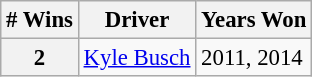<table class="wikitable" style="font-size: 95%;">
<tr>
<th># Wins</th>
<th>Driver</th>
<th>Years Won</th>
</tr>
<tr>
<th>2</th>
<td><a href='#'>Kyle Busch</a></td>
<td>2011, 2014</td>
</tr>
</table>
